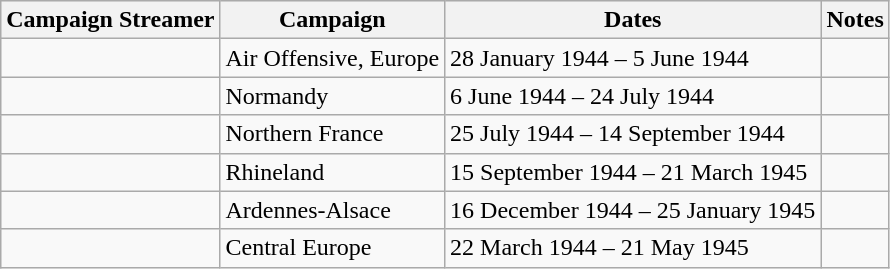<table class="wikitable">
<tr style="background:#efefef;">
<th>Campaign Streamer</th>
<th>Campaign</th>
<th>Dates</th>
<th>Notes</th>
</tr>
<tr>
<td></td>
<td>Air Offensive, Europe</td>
<td>28 January 1944 – 5 June 1944</td>
<td></td>
</tr>
<tr>
<td></td>
<td>Normandy</td>
<td>6 June 1944 – 24 July 1944</td>
<td></td>
</tr>
<tr>
<td></td>
<td>Northern France</td>
<td>25 July 1944 – 14 September 1944</td>
<td></td>
</tr>
<tr>
<td></td>
<td>Rhineland</td>
<td>15 September 1944 – 21 March 1945</td>
<td></td>
</tr>
<tr>
<td></td>
<td>Ardennes-Alsace</td>
<td>16 December 1944 – 25 January 1945</td>
<td></td>
</tr>
<tr>
<td></td>
<td>Central Europe</td>
<td>22 March 1944 – 21 May 1945</td>
<td></td>
</tr>
</table>
